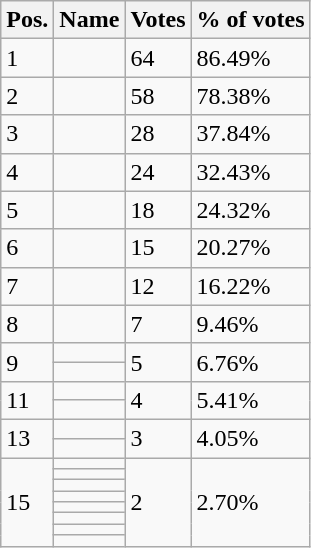<table class="wikitable sortable">
<tr>
<th>Pos.</th>
<th>Name</th>
<th>Votes</th>
<th>% of votes</th>
</tr>
<tr>
<td>1</td>
<td></td>
<td>64</td>
<td>86.49%</td>
</tr>
<tr>
<td>2</td>
<td></td>
<td>58</td>
<td>78.38%</td>
</tr>
<tr>
<td>3</td>
<td></td>
<td>28</td>
<td>37.84%</td>
</tr>
<tr>
<td>4</td>
<td></td>
<td>24</td>
<td>32.43%</td>
</tr>
<tr>
<td>5</td>
<td></td>
<td>18</td>
<td>24.32%</td>
</tr>
<tr>
<td>6</td>
<td></td>
<td>15</td>
<td>20.27%</td>
</tr>
<tr>
<td>7</td>
<td></td>
<td>12</td>
<td>16.22%</td>
</tr>
<tr>
<td>8</td>
<td></td>
<td>7</td>
<td>9.46%</td>
</tr>
<tr>
<td rowspan="2">9</td>
<td></td>
<td rowspan="2">5</td>
<td rowspan="2">6.76%</td>
</tr>
<tr>
<td></td>
</tr>
<tr>
<td rowspan="2">11</td>
<td></td>
<td rowspan="2">4</td>
<td rowspan="2">5.41%</td>
</tr>
<tr>
<td></td>
</tr>
<tr>
<td rowspan="2">13</td>
<td></td>
<td rowspan="2">3</td>
<td rowspan="2">4.05%</td>
</tr>
<tr>
<td></td>
</tr>
<tr>
<td rowspan="8">15</td>
<td></td>
<td rowspan="8">2</td>
<td rowspan="8">2.70%</td>
</tr>
<tr>
<td></td>
</tr>
<tr>
<td></td>
</tr>
<tr>
<td></td>
</tr>
<tr>
<td></td>
</tr>
<tr>
<td></td>
</tr>
<tr>
<td></td>
</tr>
<tr>
<td></td>
</tr>
</table>
